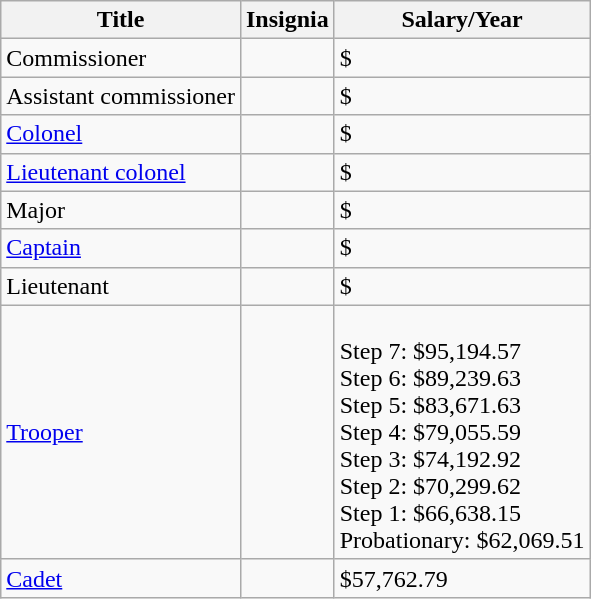<table class="wikitable">
<tr>
<th>Title</th>
<th>Insignia</th>
<th>Salary/Year</th>
</tr>
<tr>
<td>Commissioner</td>
<td></td>
<td>$</td>
</tr>
<tr>
<td>Assistant commissioner</td>
<td></td>
<td>$</td>
</tr>
<tr>
<td><a href='#'>Colonel</a></td>
<td></td>
<td>$</td>
</tr>
<tr>
<td><a href='#'>Lieutenant colonel</a></td>
<td></td>
<td>$</td>
</tr>
<tr>
<td>Major</td>
<td></td>
<td>$</td>
</tr>
<tr>
<td><a href='#'>Captain</a></td>
<td></td>
<td>$</td>
</tr>
<tr>
<td>Lieutenant</td>
<td></td>
<td>$</td>
</tr>
<tr>
<td><a href='#'>Trooper</a></td>
<td></td>
<td><br>Step 7: $95,194.57<br>
Step 6: $89,239.63<br>
Step 5: $83,671.63<br>
Step 4: $79,055.59<br>
Step 3: $74,192.92<br>
Step 2: $70,299.62<br>
Step 1: $66,638.15<br>
Probationary: $62,069.51<br></td>
</tr>
<tr>
<td><a href='#'>Cadet</a></td>
<td></td>
<td>$57,762.79</td>
</tr>
</table>
